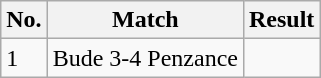<table class="wikitable">
<tr>
<th>No.</th>
<th>Match</th>
<th>Result</th>
</tr>
<tr>
<td>1</td>
<td>Bude 3-4 Penzance</td>
<td></td>
</tr>
</table>
